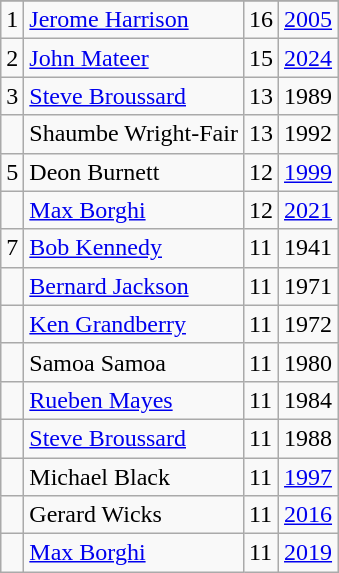<table class="wikitable">
<tr>
</tr>
<tr>
<td>1</td>
<td><a href='#'>Jerome Harrison</a></td>
<td>16</td>
<td><a href='#'>2005</a></td>
</tr>
<tr>
<td>2</td>
<td><a href='#'>John Mateer</a></td>
<td>15</td>
<td><a href='#'>2024</a></td>
</tr>
<tr>
<td>3</td>
<td><a href='#'>Steve Broussard</a></td>
<td>13</td>
<td>1989</td>
</tr>
<tr>
<td></td>
<td>Shaumbe Wright-Fair</td>
<td>13</td>
<td>1992</td>
</tr>
<tr>
<td>5</td>
<td>Deon Burnett</td>
<td>12</td>
<td><a href='#'>1999</a></td>
</tr>
<tr>
<td></td>
<td><a href='#'>Max Borghi</a></td>
<td>12</td>
<td><a href='#'>2021</a></td>
</tr>
<tr>
<td>7</td>
<td><a href='#'>Bob Kennedy</a></td>
<td>11</td>
<td>1941</td>
</tr>
<tr>
<td></td>
<td><a href='#'>Bernard Jackson</a></td>
<td>11</td>
<td>1971</td>
</tr>
<tr>
<td></td>
<td><a href='#'>Ken Grandberry</a></td>
<td>11</td>
<td>1972</td>
</tr>
<tr>
<td></td>
<td>Samoa Samoa</td>
<td>11</td>
<td>1980</td>
</tr>
<tr>
<td></td>
<td><a href='#'>Rueben Mayes</a></td>
<td>11</td>
<td>1984</td>
</tr>
<tr>
<td></td>
<td><a href='#'>Steve Broussard</a></td>
<td>11</td>
<td>1988</td>
</tr>
<tr>
<td></td>
<td>Michael Black</td>
<td>11</td>
<td><a href='#'>1997</a></td>
</tr>
<tr>
<td></td>
<td>Gerard Wicks</td>
<td>11</td>
<td><a href='#'>2016</a></td>
</tr>
<tr>
<td></td>
<td><a href='#'>Max Borghi</a></td>
<td>11</td>
<td><a href='#'>2019</a></td>
</tr>
</table>
